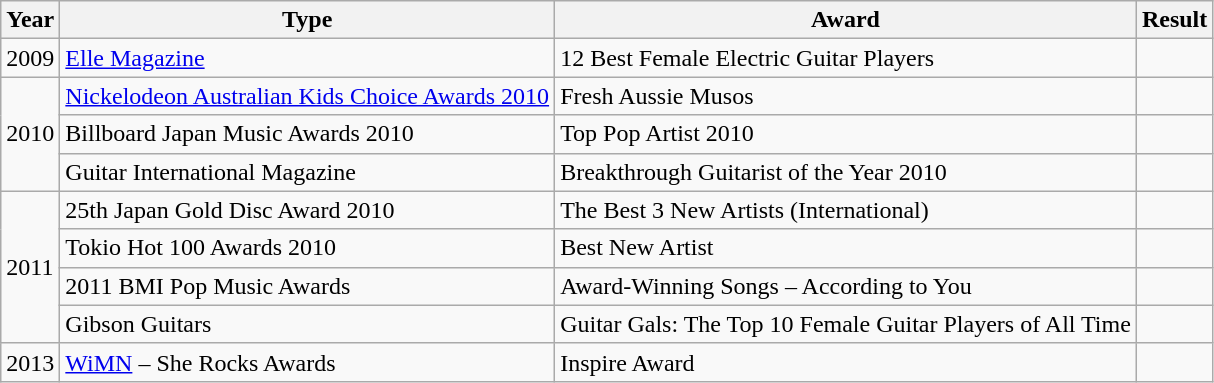<table class="wikitable">
<tr>
<th>Year</th>
<th>Type</th>
<th>Award</th>
<th>Result</th>
</tr>
<tr>
<td>2009</td>
<td><a href='#'>Elle Magazine</a></td>
<td>12 Best Female Electric Guitar Players</td>
<td></td>
</tr>
<tr>
<td rowspan="3">2010</td>
<td><a href='#'>Nickelodeon Australian Kids Choice Awards 2010</a></td>
<td>Fresh Aussie Musos</td>
<td></td>
</tr>
<tr>
<td>Billboard Japan Music Awards 2010</td>
<td>Top Pop Artist 2010</td>
<td></td>
</tr>
<tr>
<td>Guitar International Magazine</td>
<td>Breakthrough Guitarist of the Year 2010</td>
<td></td>
</tr>
<tr>
<td rowspan="4">2011</td>
<td>25th Japan Gold Disc Award 2010</td>
<td>The Best 3 New Artists (International)</td>
<td></td>
</tr>
<tr>
<td>Tokio Hot 100 Awards 2010</td>
<td>Best New Artist</td>
<td></td>
</tr>
<tr>
<td>2011 BMI Pop Music Awards</td>
<td>Award-Winning Songs – According to You</td>
<td></td>
</tr>
<tr>
<td>Gibson Guitars</td>
<td>Guitar Gals: The Top 10 Female Guitar Players of All Time</td>
<td></td>
</tr>
<tr>
<td>2013</td>
<td><a href='#'>WiMN</a> – She Rocks Awards</td>
<td>Inspire Award</td>
<td></td>
</tr>
</table>
